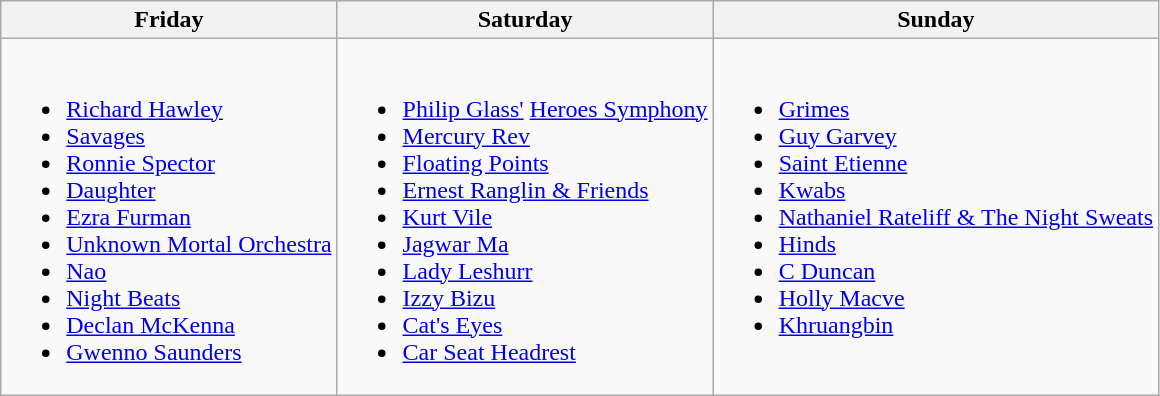<table class="wikitable">
<tr>
<th>Friday</th>
<th>Saturday</th>
<th>Sunday</th>
</tr>
<tr valign="top">
<td><br><ul><li><a href='#'>Richard Hawley</a></li><li><a href='#'>Savages</a></li><li><a href='#'>Ronnie Spector</a></li><li><a href='#'>Daughter</a></li><li><a href='#'>Ezra Furman</a></li><li><a href='#'>Unknown Mortal Orchestra</a></li><li><a href='#'>Nao</a></li><li><a href='#'>Night Beats</a></li><li><a href='#'>Declan McKenna</a></li><li><a href='#'>Gwenno Saunders</a></li></ul></td>
<td><br><ul><li><a href='#'>Philip Glass'</a> <a href='#'>Heroes Symphony</a></li><li><a href='#'>Mercury Rev</a></li><li><a href='#'>Floating Points</a></li><li><a href='#'>Ernest Ranglin & Friends</a></li><li><a href='#'>Kurt Vile</a></li><li><a href='#'>Jagwar Ma</a></li><li><a href='#'>Lady Leshurr</a></li><li><a href='#'>Izzy Bizu</a></li><li><a href='#'>Cat's Eyes</a></li><li><a href='#'>Car Seat Headrest</a></li></ul></td>
<td><br><ul><li><a href='#'>Grimes</a></li><li><a href='#'>Guy Garvey</a></li><li><a href='#'>Saint Etienne</a></li><li><a href='#'>Kwabs</a></li><li><a href='#'>Nathaniel Rateliff & The Night Sweats</a></li><li><a href='#'>Hinds</a></li><li><a href='#'>C Duncan</a></li><li><a href='#'>Holly Macve</a></li><li><a href='#'>Khruangbin</a></li></ul></td>
</tr>
</table>
